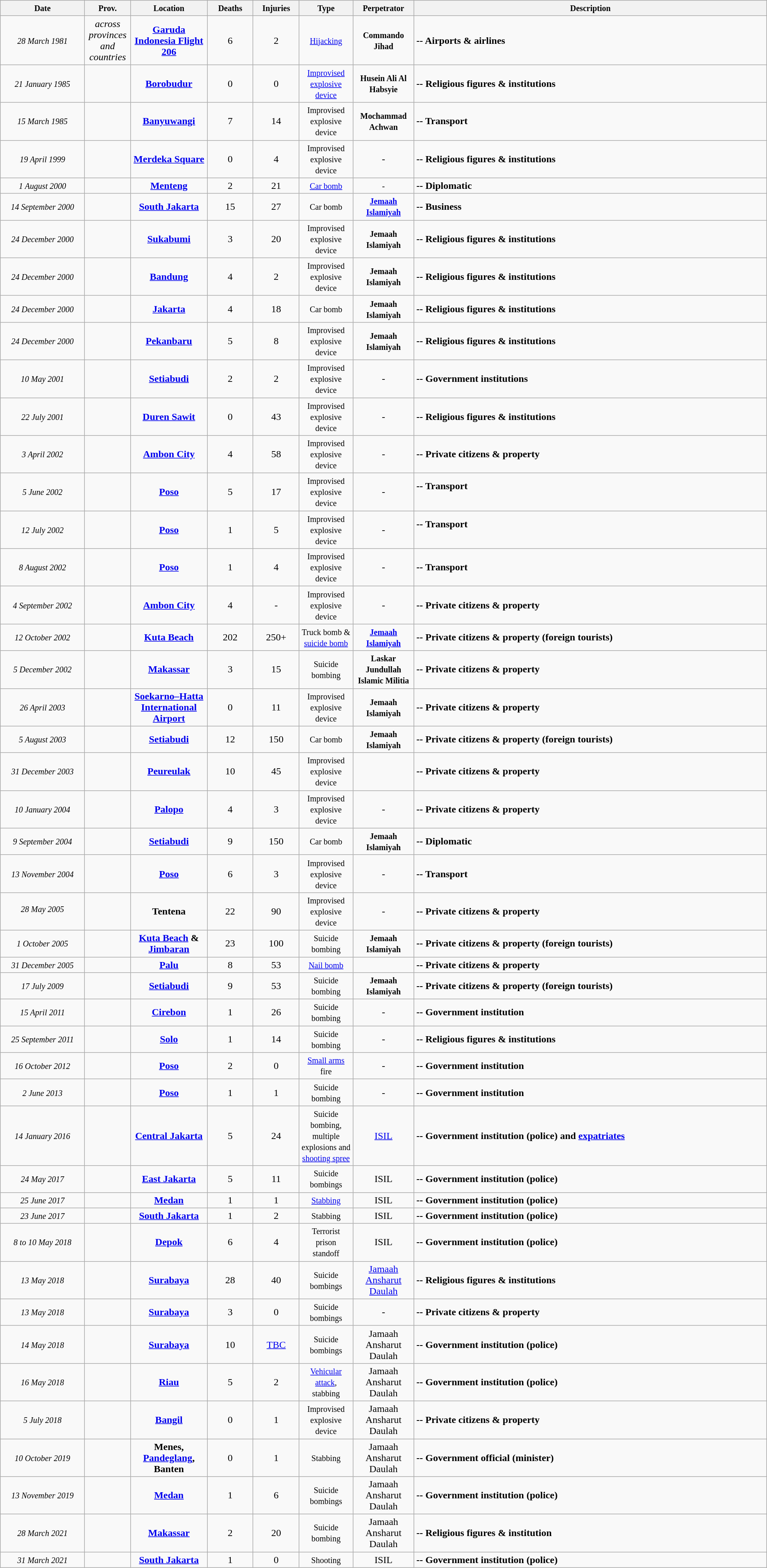<table class="wikitable sortable">
<tr>
<th style="width:11%;"><small>Date</small></th>
<th style="width:6%;"><small>Prov.</small></th>
<th style="width:10%;"><small>Location</small></th>
<th style="width:6%;"><small>Deaths</small></th>
<th style="width:6%;"><small>Injuries</small></th>
<th style="width:7%;"><small>Type</small></th>
<th style="width:8%;"><small>Perpetrator</small></th>
<th><small>Description</small></th>
</tr>
<tr>
<td style="text-align:center;"><small><em>28 March 1981</em></small></td>
<td style="text-align:center;"><em>across provinces and countries</em></td>
<td style="text-align:center;"><strong><a href='#'>Garuda Indonesia Flight 206</a></strong></td>
<td style="text-align:center;">6</td>
<td style="text-align:center;">2</td>
<td style="text-align:center;"><small><a href='#'>Hijacking</a></small></td>
<td style="text-align:center;"><small><strong>Commando Jihad</strong></small></td>
<td><strong>-- Airports & airlines</strong><br></td>
</tr>
<tr>
<td style="text-align:center;"><small><em>21 January 1985</em></small></td>
<td style="text-align:center;"></td>
<td style="text-align:center;"><strong><a href='#'>Borobudur</a></strong></td>
<td style="text-align:center;">0</td>
<td style="text-align:center;">0</td>
<td style="text-align:center;"><small><a href='#'>Improvised explosive device</a></small></td>
<td style="text-align:center;"><small><strong>Husein Ali Al Habsyie</strong></small></td>
<td><strong>-- Religious figures & institutions</strong><br></td>
</tr>
<tr>
<td style="text-align:center;"><small><em>15 March 1985</em></small></td>
<td style="text-align:center;"></td>
<td style="text-align:center;"><strong><a href='#'>Banyuwangi</a></strong></td>
<td style="text-align:center;">7</td>
<td style="text-align:center;">14</td>
<td style="text-align:center;"><small>Improvised explosive device</small></td>
<td style="text-align:center;"><small><strong>Mochammad Achwan</strong></small></td>
<td><strong>-- Transport</strong><br></td>
</tr>
<tr>
<td style="text-align:center;"><small><em>19 April 1999</em></small></td>
<td style="text-align:center;"></td>
<td style="text-align:center;"><strong><a href='#'>Merdeka Square</a></strong></td>
<td style="text-align:center;">0</td>
<td style="text-align:center;">4</td>
<td style="text-align:center;"><small>Improvised explosive device</small></td>
<td style="text-align:center;">-</td>
<td><strong>-- Religious figures & institutions</strong><br></td>
</tr>
<tr>
<td style="text-align:center;"><small><em>1 August 2000</em></small></td>
<td style="text-align:center;"></td>
<td style="text-align:center;"><strong><a href='#'>Menteng</a></strong></td>
<td style="text-align:center;">2</td>
<td style="text-align:center;">21</td>
<td style="text-align:center;"><small><a href='#'>Car bomb</a></small></td>
<td style="text-align:center;"><small>-</small></td>
<td><strong>-- Diplomatic</strong><br></td>
</tr>
<tr>
<td style="text-align:center;"><small><em>14 September 2000</em></small></td>
<td style="text-align:center;"></td>
<td style="text-align:center;"><strong><a href='#'>South Jakarta</a></strong></td>
<td style="text-align:center;">15</td>
<td style="text-align:center;">27</td>
<td style="text-align:center;"><small>Car bomb</small></td>
<td style="text-align:center;"><small><strong><a href='#'>Jemaah Islamiyah</a></strong></small></td>
<td><strong>-- Business</strong><br></td>
</tr>
<tr>
<td style="text-align:center;"><small><em>24 December 2000</em></small></td>
<td style="text-align:center;"></td>
<td style="text-align:center;"><strong><a href='#'>Sukabumi</a></strong></td>
<td style="text-align:center;">3</td>
<td style="text-align:center;">20</td>
<td style="text-align:center;"><small>Improvised explosive device</small></td>
<td style="text-align:center;"><small><strong>Jemaah Islamiyah</strong></small></td>
<td><strong>-- Religious figures & institutions</strong><br></td>
</tr>
<tr>
<td style="text-align:center;"><small><em>24 December 2000</em></small></td>
<td style="text-align:center;"></td>
<td style="text-align:center;"><strong><a href='#'>Bandung</a></strong></td>
<td style="text-align:center;">4</td>
<td style="text-align:center;">2</td>
<td style="text-align:center;"><small>Improvised explosive device</small></td>
<td style="text-align:center;"><small><strong>Jemaah Islamiyah</strong></small></td>
<td><strong>-- Religious figures & institutions</strong><br></td>
</tr>
<tr>
<td style="text-align:center;"><small><em>24 December 2000</em></small></td>
<td style="text-align:center;"></td>
<td style="text-align:center;"><strong><a href='#'>Jakarta</a></strong></td>
<td style="text-align:center;">4</td>
<td style="text-align:center;">18</td>
<td style="text-align:center;"><small>Car bomb</small></td>
<td style="text-align:center;"><small><strong>Jemaah Islamiyah</strong></small></td>
<td><strong>-- Religious figures & institutions</strong><br></td>
</tr>
<tr>
<td style="text-align:center;"><small><em>24 December 2000</em></small></td>
<td style="text-align:center;"></td>
<td style="text-align:center;"><strong><a href='#'>Pekanbaru</a></strong></td>
<td style="text-align:center;">5</td>
<td style="text-align:center;">8</td>
<td style="text-align:center;"><small>Improvised explosive device</small></td>
<td style="text-align:center;"><small><strong>Jemaah Islamiyah</strong></small></td>
<td><strong>-- Religious figures & institutions</strong><br></td>
</tr>
<tr>
<td style="text-align:center;"><small><em>10 May 2001</em></small></td>
<td style="text-align:center;"></td>
<td style="text-align:center;"><strong><a href='#'>Setiabudi</a></strong></td>
<td style="text-align:center;">2</td>
<td style="text-align:center;">2</td>
<td style="text-align:center;"><small>Improvised explosive device</small></td>
<td style="text-align:center;">-</td>
<td><strong>-- Government institutions</strong><br></td>
</tr>
<tr>
<td style="text-align:center;"><small><em>22 July 2001</em></small></td>
<td style="text-align:center;"></td>
<td style="text-align:center;"><strong><a href='#'>Duren Sawit</a></strong></td>
<td style="text-align:center;">0</td>
<td style="text-align:center;">43</td>
<td style="text-align:center;"><small>Improvised explosive device</small></td>
<td style="text-align:center;">-</td>
<td><strong>-- Religious figures & institutions</strong><br></td>
</tr>
<tr>
<td style="text-align:center;"><small><em>3 April 2002</em></small></td>
<td style="text-align:center;"></td>
<td style="text-align:center;"><strong><a href='#'>Ambon City</a></strong></td>
<td style="text-align:center;">4</td>
<td style="text-align:center;">58</td>
<td style="text-align:center;"><small>Improvised explosive device</small></td>
<td style="text-align:center;">-</td>
<td><strong>-- Private citizens & property</strong><br></td>
</tr>
<tr>
<td style="text-align:center;"><small><em>5 June 2002</em></small></td>
<td style="text-align:center;"></td>
<td style="text-align:center;"><strong><a href='#'>Poso</a></strong></td>
<td style="text-align:center;">5</td>
<td style="text-align:center;">17</td>
<td style="text-align:center;"><small>Improvised explosive device</small></td>
<td style="text-align:center;">-</td>
<td><strong>-- Transport</strong><br><br></td>
</tr>
<tr>
<td style="text-align:center;"><small><em>12 July 2002</em></small></td>
<td style="text-align:center;"></td>
<td style="text-align:center;"><strong><a href='#'>Poso</a></strong></td>
<td style="text-align:center;">1</td>
<td style="text-align:center;">5</td>
<td style="text-align:center;"><small>Improvised explosive device</small></td>
<td style="text-align:center;">-</td>
<td><strong>-- Transport</strong><br><br></td>
</tr>
<tr>
<td style="text-align:center;"><small><em>8 August 2002</em></small></td>
<td style="text-align:center;"></td>
<td style="text-align:center;"><strong><a href='#'>Poso</a></strong></td>
<td style="text-align:center;">1</td>
<td style="text-align:center;">4</td>
<td style="text-align:center;"><small>Improvised explosive device</small></td>
<td style="text-align:center;">-</td>
<td><strong>-- Transport</strong><br></td>
</tr>
<tr>
<td style="text-align:center;"><small><em>4 September 2002</em></small></td>
<td style="text-align:center;"></td>
<td style="text-align:center;"><strong><a href='#'>Ambon City</a></strong></td>
<td style="text-align:center;">4</td>
<td style="text-align:center;">-</td>
<td style="text-align:center;"><small>Improvised explosive device</small></td>
<td style="text-align:center;">-</td>
<td><strong>-- Private citizens & property</strong><br></td>
</tr>
<tr>
<td style="text-align:center;"><small><em>12 October 2002</em></small></td>
<td style="text-align:center;"></td>
<td style="text-align:center;"><strong><a href='#'>Kuta Beach</a></strong></td>
<td style="text-align:center;">202</td>
<td style="text-align:center;">250+</td>
<td style="text-align:center;"><small>Truck bomb & <a href='#'>suicide bomb</a></small></td>
<td style="text-align:center;"><small><strong><a href='#'>Jemaah Islamiyah</a></strong></small></td>
<td><strong>-- Private citizens & property (foreign tourists)</strong><br></td>
</tr>
<tr>
<td style="text-align:center;"><small><em>5 December 2002</em></small></td>
<td style="text-align:center;"></td>
<td style="text-align:center;"><strong><a href='#'>Makassar</a></strong></td>
<td style="text-align:center;">3</td>
<td style="text-align:center;">15</td>
<td style="text-align:center;"><small>Suicide bombing</small></td>
<td style="text-align:center;"><small><strong>Laskar Jundullah Islamic Militia</strong></small></td>
<td><strong>-- Private citizens & property</strong><br></td>
</tr>
<tr>
<td style="text-align:center;"><small><em>26 April 2003</em></small></td>
<td style="text-align:center;"></td>
<td style="text-align:center;"><strong><a href='#'>Soekarno–Hatta International Airport</a></strong></td>
<td style="text-align:center;">0</td>
<td style="text-align:center;">11</td>
<td style="text-align:center;"><small>Improvised explosive device</small></td>
<td style="text-align:center;"><small><strong>Jemaah Islamiyah</strong></small></td>
<td><strong>-- Private citizens & property</strong><br></td>
</tr>
<tr>
<td style="text-align:center;"><small><em>5 August 2003</em></small></td>
<td style="text-align:center;"></td>
<td style="text-align:center;"><strong><a href='#'>Setiabudi</a></strong></td>
<td style="text-align:center;">12</td>
<td style="text-align:center;">150</td>
<td style="text-align:center;"><small>Car bomb</small></td>
<td style="text-align:center;"><small><strong>Jemaah Islamiyah</strong></small></td>
<td><strong>-- Private citizens & property (foreign tourists)</strong><br></td>
</tr>
<tr>
<td style="text-align:center;"><small><em>31 December 2003</em></small></td>
<td style="text-align:center;"></td>
<td style="text-align:center;"><strong><a href='#'>Peureulak</a></strong></td>
<td style="text-align:center;">10</td>
<td style="text-align:center;">45</td>
<td style="text-align:center;"><small>Improvised explosive device</small></td>
<td style="text-align:center;"></td>
<td><strong>-- Private citizens & property</strong><br></td>
</tr>
<tr>
<td style="text-align:center;"><small><em>10 January 2004</em></small></td>
<td style="text-align:center;"></td>
<td style="text-align:center;"><strong><a href='#'>Palopo</a></strong></td>
<td style="text-align:center;">4</td>
<td style="text-align:center;">3</td>
<td style="text-align:center;"><small>Improvised explosive device</small></td>
<td style="text-align:center;">-</td>
<td><strong>-- Private citizens & property</strong><br></td>
</tr>
<tr>
<td style="text-align:center;"><small><em>9 September 2004</em></small></td>
<td style="text-align:center;"></td>
<td style="text-align:center;"><strong><a href='#'>Setiabudi</a></strong></td>
<td style="text-align:center;">9</td>
<td style="text-align:center;">150</td>
<td style="text-align:center;"><small>Car bomb</small></td>
<td style="text-align:center;"><small><strong>Jemaah Islamiyah</strong></small></td>
<td><strong>-- Diplomatic</strong><br></td>
</tr>
<tr>
<td style="text-align:center;"><small><em>13 November 2004</em></small></td>
<td style="text-align:center;"></td>
<td style="text-align:center;"><strong><a href='#'>Poso</a></strong></td>
<td style="text-align:center;">6</td>
<td style="text-align:center;">3</td>
<td style="text-align:center;"><small>Improvised explosive device</small></td>
<td style="text-align:center;">-</td>
<td><strong>-- Transport</strong><br></td>
</tr>
<tr>
<td style="text-align:center;"><sup><em>28 May 2005</em></sup></td>
<td style="text-align:center;"></td>
<td style="text-align:center;"><strong>Tentena</strong></td>
<td style="text-align:center;">22</td>
<td style="text-align:center;">90</td>
<td style="text-align:center;"><small>Improvised explosive device</small></td>
<td style="text-align:center;">-</td>
<td><strong>-- Private citizens & property</strong><br></td>
</tr>
<tr>
<td style="text-align:center;"><small><em>1 October 2005</em></small></td>
<td style="text-align:center;"></td>
<td style="text-align:center;"><strong><a href='#'>Kuta Beach</a> & <a href='#'>Jimbaran</a></strong></td>
<td style="text-align:center;">23</td>
<td style="text-align:center;">100</td>
<td style="text-align:center;"><small>Suicide bombing</small></td>
<td style="text-align:center;"><small><strong>Jemaah Islamiyah</strong></small></td>
<td><strong>-- Private citizens & property (foreign tourists)</strong><br></td>
</tr>
<tr>
<td style="text-align:center;"><small><em>31 December 2005</em></small></td>
<td style="text-align:center;"></td>
<td style="text-align:center;"><strong><a href='#'>Palu</a></strong></td>
<td style="text-align:center;">8</td>
<td style="text-align:center;">53</td>
<td style="text-align:center;"><small><a href='#'>Nail bomb</a></small></td>
<td style="text-align:center;"></td>
<td><strong>-- Private citizens & property</strong><br></td>
</tr>
<tr>
<td style="text-align:center;"><small><em>17 July 2009</em></small></td>
<td style="text-align:center;"></td>
<td style="text-align:center;"><strong><a href='#'>Setiabudi</a></strong></td>
<td style="text-align:center;">9</td>
<td style="text-align:center;">53</td>
<td style="text-align:center;"><small>Suicide bombing</small></td>
<td style="text-align:center;"><small><strong>Jemaah Islamiyah</strong></small></td>
<td><strong>-- Private citizens & property (foreign tourists)</strong><br></td>
</tr>
<tr>
<td style="text-align:center;"><small><em>15 April 2011</em></small></td>
<td style="text-align:center;"></td>
<td style="text-align:center;"><strong><a href='#'>Cirebon</a></strong></td>
<td style="text-align:center;">1</td>
<td style="text-align:center;">26</td>
<td style="text-align:center;"><small>Suicide bombing</small></td>
<td style="text-align:center;">-</td>
<td><strong>-- Government institution</strong><br></td>
</tr>
<tr>
<td style="text-align:center;"><small><em>25 September 2011</em></small></td>
<td style="text-align:center;"></td>
<td style="text-align:center;"><strong><a href='#'>Solo</a></strong></td>
<td style="text-align:center;">1</td>
<td style="text-align:center;">14</td>
<td style="text-align:center;"><small>Suicide bombing</small></td>
<td style="text-align:center;">-</td>
<td><strong>-- Religious figures & institutions</strong><br></td>
</tr>
<tr>
<td style="text-align:center;"><small><em>16 October 2012</em></small></td>
<td style="text-align:center;"></td>
<td style="text-align:center;"><strong><a href='#'>Poso</a></strong></td>
<td style="text-align:center;">2</td>
<td style="text-align:center;">0</td>
<td style="text-align:center;"><small><a href='#'>Small arms</a> fire</small></td>
<td style="text-align:center;">-</td>
<td><strong>-- Government institution</strong><br></td>
</tr>
<tr>
<td style="text-align:center;"><small><em>2 June 2013</em></small></td>
<td style="text-align:center;"></td>
<td style="text-align:center;"><strong><a href='#'>Poso</a></strong></td>
<td style="text-align:center;">1</td>
<td style="text-align:center;">1</td>
<td style="text-align:center;"><small>Suicide bombing</small></td>
<td style="text-align:center;">-</td>
<td><strong>-- Government institution</strong><br></td>
</tr>
<tr>
<td style="text-align:center;"><small><em>14 January 2016</em></small></td>
<td style="text-align:center;"></td>
<td style="text-align:center;"><strong><a href='#'>Central Jakarta</a></strong></td>
<td style="text-align:center;">5</td>
<td style="text-align:center;">24</td>
<td style="text-align:center;"><small>Suicide bombing, multiple explosions and <a href='#'>shooting spree</a></small></td>
<td style="text-align:center;"><a href='#'>ISIL</a></td>
<td><strong>-- Government institution (police) and <a href='#'>expatriates</a></strong><br></td>
</tr>
<tr>
<td style="text-align:center;"><small><em>24 May 2017</em></small></td>
<td style="text-align:center;"></td>
<td style="text-align:center;"><strong><a href='#'>East Jakarta</a></strong></td>
<td style="text-align:center;">5</td>
<td style="text-align:center;">11</td>
<td style="text-align:center;"><small>Suicide bombings</small></td>
<td style="text-align:center;">ISIL</td>
<td><strong>-- Government institution (police)</strong><br></td>
</tr>
<tr>
<td style="text-align:center;"><small><em>25 June 2017</em></small></td>
<td style="text-align:center;"></td>
<td style="text-align:center;"><strong><a href='#'>Medan</a></strong></td>
<td style="text-align:center;">1</td>
<td style="text-align:center;">1</td>
<td style="text-align:center;"><small><a href='#'>Stabbing</a></small></td>
<td style="text-align:center;">ISIL</td>
<td><strong>-- Government institution (police)</strong><br></td>
</tr>
<tr>
<td style="text-align:center;"><small><em>23 June 2017</em></small></td>
<td style="text-align:center;"></td>
<td style="text-align:center;"><strong><a href='#'>South Jakarta</a></strong></td>
<td style="text-align:center;">1</td>
<td style="text-align:center;">2</td>
<td style="text-align:center;"><small>Stabbing</small></td>
<td style="text-align:center;">ISIL</td>
<td><strong>-- Government institution (police)</strong><br></td>
</tr>
<tr>
<td style="text-align:center;"><em><small>8 to 10 May 2018</small></em></td>
<td style="text-align:center;"></td>
<td style="text-align:center;"><strong><a href='#'>Depok</a></strong></td>
<td style="text-align:center;">6</td>
<td style="text-align:center;">4</td>
<td style="text-align:center;"><small>Terrorist prison standoff</small></td>
<td style="text-align:center;">ISIL</td>
<td><strong>-- Government institution (police)</strong><br></td>
</tr>
<tr>
<td style="text-align:center;"><em><small>13 May 2018</small></em></td>
<td style="text-align:center;"></td>
<td style="text-align:center;"><strong><a href='#'>Surabaya</a></strong></td>
<td style="text-align:center;">28</td>
<td style="text-align:center;">40</td>
<td style="text-align:center;"><small>Suicide bombings</small></td>
<td style="text-align:center;"><a href='#'>Jamaah Ansharut Daulah</a></td>
<td><strong>-- Religious figures & institutions</strong><br></td>
</tr>
<tr>
<td style="text-align:center;"><em><small>13 May 2018</small></em></td>
<td style="text-align:center;"></td>
<td style="text-align:center;"><strong><a href='#'>Surabaya</a></strong></td>
<td style="text-align:center;">3</td>
<td style="text-align:center;">0</td>
<td style="text-align:center;"><small>Suicide bombings</small></td>
<td style="text-align:center;">-</td>
<td><strong>-- Private citizens & property</strong><br></td>
</tr>
<tr>
<td style="text-align:center;"><em><small>14 May 2018</small></em></td>
<td style="textalig n:center;"></td>
<td style="text-align:center;"><strong><a href='#'>Surabaya</a></strong></td>
<td style="text-align:center;">10</td>
<td style="text-align:center;"><a href='#'>TBC</a></td>
<td style="text-align:center;"><small>Suicide bombings</small></td>
<td style="text-align:center;">Jamaah Ansharut Daulah</td>
<td><strong>-- Government institution (police)</strong><br></td>
</tr>
<tr>
<td style="text-align:center;"><em><small>16 May 2018</small></em></td>
<td style="text-align:center;"></td>
<td style="text-align:center;"><strong><a href='#'>Riau</a></strong></td>
<td style="text-align:center;">5</td>
<td style="text-align:center;">2</td>
<td style="text-align:center;"><small><a href='#'>Vehicular attack</a>, stabbing</small></td>
<td style="text-align:center;">Jamaah Ansharut Daulah</td>
<td><strong>-- Government institution (police)</strong><br></td>
</tr>
<tr>
<td style="text-align:center;"><em><small>5 July 2018</small></em></td>
<td style="text-align:center;"></td>
<td style="text-align:center;"><strong><a href='#'>Bangil</a></strong></td>
<td style="text-align:center;">0</td>
<td style="text-align:center;">1</td>
<td style="text-align:center;"><small>Improvised explosive device</small></td>
<td style="text-align:center;">Jamaah Ansharut Daulah</td>
<td><strong>-- Private citizens & property</strong><br></td>
</tr>
<tr>
<td style="text-align:center;"><em><small>10 October 2019</small></em></td>
<td style="text-align:center;"></td>
<td style="text-align:center;"><strong>Menes, <a href='#'>Pandeglang</a>, Banten</strong></td>
<td style="text-align:center;">0</td>
<td style="text-align:center;">1</td>
<td style="text-align:center;"><small>Stabbing</small></td>
<td style="text-align:center;">Jamaah Ansharut Daulah</td>
<td><strong>-- Government official (minister)</strong><br></td>
</tr>
<tr>
<td style="text-align:center;"><em><small>13 November 2019</small></em></td>
<td style="text-align:center;"></td>
<td style="text-align:center;"><strong><a href='#'>Medan</a></strong></td>
<td style="text-align:center;">1</td>
<td style="text-align:center;">6</td>
<td style="text-align:center;"><small>Suicide bombings</small></td>
<td style="text-align:center;">Jamaah Ansharut Daulah</td>
<td><strong>-- Government institution (police)</strong><br></td>
</tr>
<tr>
<td style="text-align:center;"><em><small>28 March 2021</small></em></td>
<td style="text-align:center;"></td>
<td style="text-align:center;"><strong><a href='#'>Makassar</a></strong></td>
<td style="text-align:center;">2</td>
<td style="text-align:center;">20</td>
<td style="text-align:center;"><small>Suicide bombing</small></td>
<td style="text-align:center;">Jamaah Ansharut Daulah</td>
<td><strong>-- Religious figures & institution</strong><br></td>
</tr>
<tr>
<td style="text-align:center;"><em><small>31 March 2021</small></em></td>
<td style="text-align:center;"></td>
<td style="text-align:center;"><strong><a href='#'>South Jakarta</a></strong></td>
<td style="text-align:center;">1</td>
<td style="text-align:center;">0</td>
<td style="text-align:center;"><small>Shooting</small></td>
<td style="text-align:center;">ISIL</td>
<td><strong>-- Government institution (police)</strong><br></td>
</tr>
</table>
